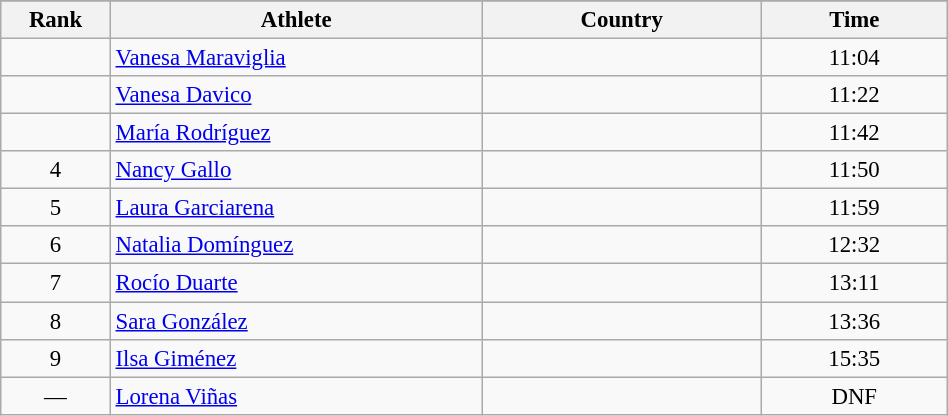<table class="wikitable sortable" style=" text-align:center; font-size:95%;" width="50%">
<tr>
</tr>
<tr>
<th width=5%>Rank</th>
<th width=20%>Athlete</th>
<th width=15%>Country</th>
<th width=10%>Time</th>
</tr>
<tr>
<td align=center></td>
<td align=left><a href='#'>Vanesa Maraviglia</a></td>
<td align=left></td>
<td>11:04</td>
</tr>
<tr>
<td align=center></td>
<td align=left><a href='#'>Vanesa Davico</a></td>
<td align=left></td>
<td>11:22</td>
</tr>
<tr>
<td align=center></td>
<td align=left><a href='#'>María Rodríguez</a></td>
<td align=left></td>
<td>11:42</td>
</tr>
<tr>
<td align=center>4</td>
<td align=left><a href='#'>Nancy Gallo</a></td>
<td align=left></td>
<td>11:50</td>
</tr>
<tr>
<td align=center>5</td>
<td align=left><a href='#'>Laura Garciarena</a></td>
<td align=left></td>
<td>11:59</td>
</tr>
<tr>
<td align=center>6</td>
<td align=left><a href='#'>Natalia Domínguez</a></td>
<td align=left></td>
<td>12:32</td>
</tr>
<tr>
<td align=center>7</td>
<td align=left><a href='#'>Rocío Duarte</a></td>
<td align=left></td>
<td>13:11</td>
</tr>
<tr>
<td align=center>8</td>
<td align=left><a href='#'>Sara González</a></td>
<td align=left></td>
<td>13:36</td>
</tr>
<tr>
<td align=center>9</td>
<td align=left><a href='#'>Ilsa Giménez</a></td>
<td align=left></td>
<td>15:35</td>
</tr>
<tr>
<td align=center>—</td>
<td align=left><a href='#'>Lorena Viñas</a></td>
<td align=left></td>
<td>DNF</td>
</tr>
</table>
